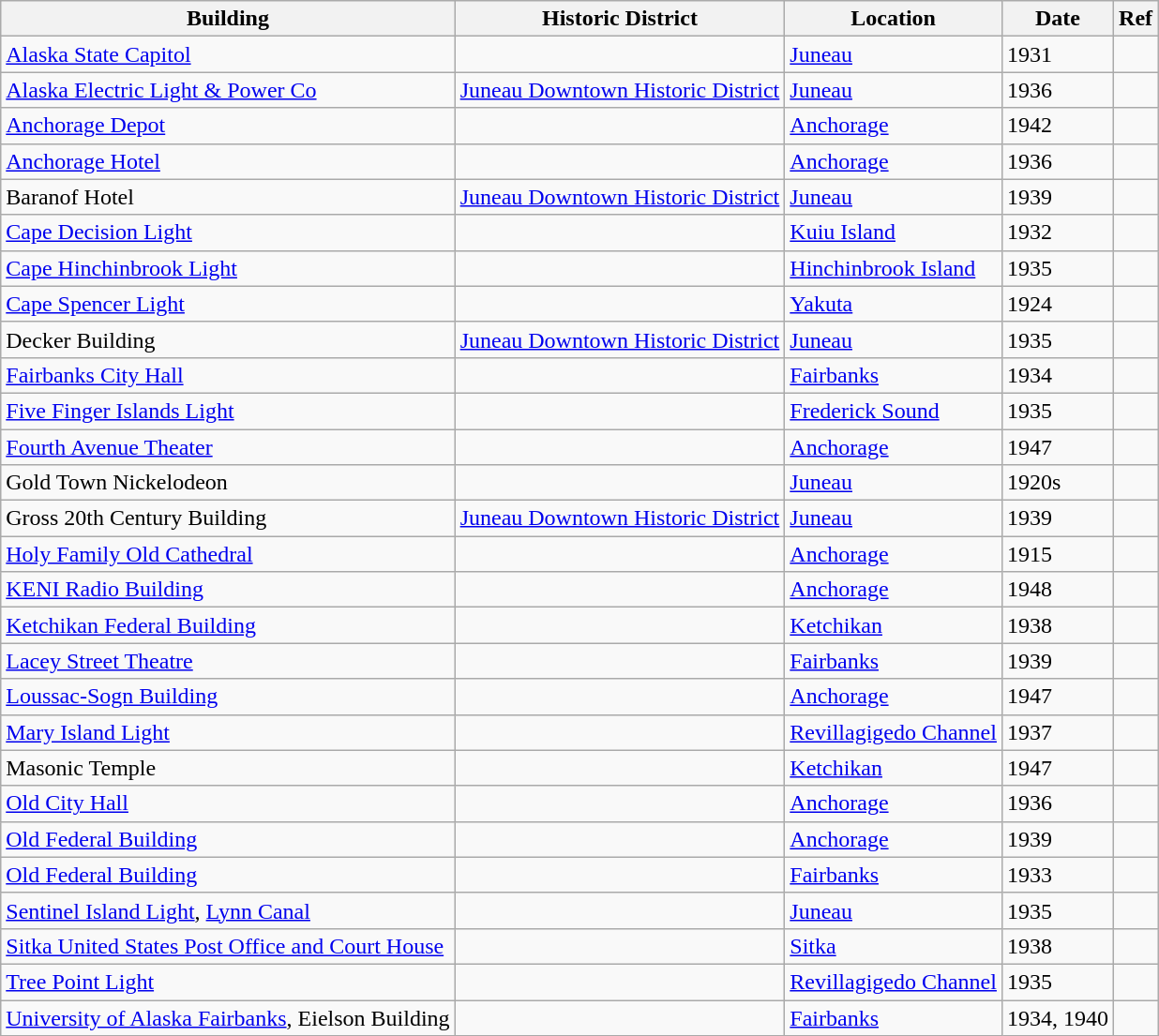<table class="wikitable sortable">
<tr>
<th>Building</th>
<th>Historic District</th>
<th>Location</th>
<th>Date</th>
<th>Ref</th>
</tr>
<tr>
<td><a href='#'>Alaska State Capitol</a></td>
<td></td>
<td><a href='#'>Juneau</a></td>
<td>1931</td>
<td></td>
</tr>
<tr>
<td><a href='#'>Alaska Electric Light & Power Co</a></td>
<td><a href='#'>Juneau Downtown Historic District</a></td>
<td><a href='#'>Juneau</a></td>
<td>1936</td>
<td></td>
</tr>
<tr>
<td><a href='#'>Anchorage Depot</a></td>
<td></td>
<td><a href='#'>Anchorage</a></td>
<td>1942</td>
<td></td>
</tr>
<tr>
<td><a href='#'>Anchorage Hotel</a></td>
<td></td>
<td><a href='#'>Anchorage</a></td>
<td>1936</td>
<td></td>
</tr>
<tr>
<td>Baranof Hotel</td>
<td><a href='#'>Juneau Downtown Historic District</a></td>
<td><a href='#'>Juneau</a></td>
<td>1939</td>
<td></td>
</tr>
<tr>
<td><a href='#'>Cape Decision Light</a></td>
<td></td>
<td><a href='#'>Kuiu Island</a></td>
<td>1932</td>
<td></td>
</tr>
<tr>
<td><a href='#'>Cape Hinchinbrook Light</a></td>
<td></td>
<td><a href='#'>Hinchinbrook Island</a></td>
<td>1935</td>
<td></td>
</tr>
<tr>
<td><a href='#'>Cape Spencer Light</a></td>
<td></td>
<td><a href='#'>Yakuta</a></td>
<td>1924</td>
<td></td>
</tr>
<tr>
<td>Decker Building</td>
<td><a href='#'>Juneau Downtown Historic District</a></td>
<td><a href='#'>Juneau</a></td>
<td>1935</td>
<td></td>
</tr>
<tr>
<td><a href='#'>Fairbanks City Hall</a></td>
<td></td>
<td><a href='#'>Fairbanks</a></td>
<td>1934</td>
<td></td>
</tr>
<tr>
<td><a href='#'>Five Finger Islands Light</a></td>
<td></td>
<td><a href='#'>Frederick Sound</a></td>
<td>1935</td>
<td></td>
</tr>
<tr>
<td><a href='#'>Fourth Avenue Theater</a></td>
<td></td>
<td><a href='#'>Anchorage</a></td>
<td>1947</td>
<td></td>
</tr>
<tr>
<td>Gold Town Nickelodeon</td>
<td></td>
<td><a href='#'>Juneau</a></td>
<td>1920s</td>
<td></td>
</tr>
<tr>
<td>Gross 20th Century Building</td>
<td><a href='#'>Juneau Downtown Historic District</a></td>
<td><a href='#'>Juneau</a></td>
<td>1939</td>
<td></td>
</tr>
<tr>
<td><a href='#'>Holy Family Old Cathedral</a></td>
<td></td>
<td><a href='#'>Anchorage</a></td>
<td>1915</td>
<td></td>
</tr>
<tr>
<td><a href='#'>KENI Radio Building</a></td>
<td></td>
<td><a href='#'>Anchorage</a></td>
<td>1948</td>
<td></td>
</tr>
<tr>
<td><a href='#'>Ketchikan Federal Building</a></td>
<td></td>
<td><a href='#'>Ketchikan</a></td>
<td>1938</td>
<td></td>
</tr>
<tr>
<td><a href='#'>Lacey Street Theatre</a></td>
<td></td>
<td><a href='#'>Fairbanks</a></td>
<td>1939</td>
<td></td>
</tr>
<tr>
<td><a href='#'>Loussac-Sogn Building</a></td>
<td></td>
<td><a href='#'>Anchorage</a></td>
<td>1947</td>
<td></td>
</tr>
<tr>
<td><a href='#'>Mary Island Light</a></td>
<td></td>
<td><a href='#'>Revillagigedo Channel</a></td>
<td>1937</td>
<td></td>
</tr>
<tr>
<td>Masonic Temple</td>
<td></td>
<td><a href='#'>Ketchikan</a></td>
<td>1947</td>
<td></td>
</tr>
<tr>
<td><a href='#'>Old City Hall</a></td>
<td></td>
<td><a href='#'>Anchorage</a></td>
<td>1936</td>
<td></td>
</tr>
<tr>
<td><a href='#'>Old Federal Building</a></td>
<td></td>
<td><a href='#'>Anchorage</a></td>
<td>1939</td>
<td></td>
</tr>
<tr>
<td><a href='#'>Old Federal Building</a></td>
<td></td>
<td><a href='#'>Fairbanks</a></td>
<td>1933</td>
<td></td>
</tr>
<tr>
<td><a href='#'>Sentinel Island Light</a>, <a href='#'>Lynn Canal</a></td>
<td></td>
<td><a href='#'>Juneau</a></td>
<td>1935</td>
<td></td>
</tr>
<tr>
<td><a href='#'>Sitka United States Post Office and Court House</a></td>
<td></td>
<td><a href='#'>Sitka</a></td>
<td>1938</td>
<td></td>
</tr>
<tr>
<td><a href='#'>Tree Point Light</a></td>
<td></td>
<td><a href='#'>Revillagigedo Channel</a></td>
<td>1935</td>
<td></td>
</tr>
<tr>
<td><a href='#'>University of Alaska Fairbanks</a>, Eielson Building</td>
<td></td>
<td><a href='#'>Fairbanks</a></td>
<td>1934, 1940</td>
<td></td>
</tr>
</table>
